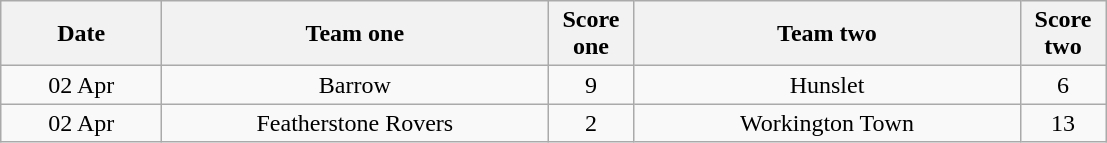<table class="wikitable" style="text-align: center">
<tr>
<th width=100>Date</th>
<th width=250>Team one</th>
<th width=50>Score one</th>
<th width=250>Team two</th>
<th width=50>Score two</th>
</tr>
<tr>
<td>02 Apr</td>
<td>Barrow</td>
<td>9</td>
<td>Hunslet</td>
<td>6</td>
</tr>
<tr>
<td>02 Apr</td>
<td>Featherstone Rovers</td>
<td>2</td>
<td>Workington Town</td>
<td>13</td>
</tr>
</table>
